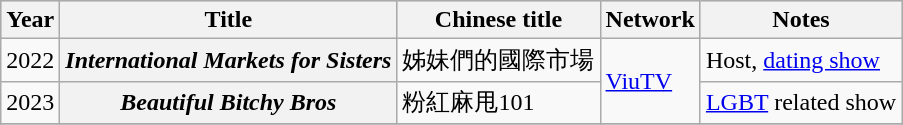<table class="wikitable sortable plainrowheaders">
<tr style="background:#ccc; text-align:center;">
<th>Year</th>
<th>Title</th>
<th>Chinese title</th>
<th>Network</th>
<th>Notes</th>
</tr>
<tr>
<td>2022</td>
<th scope="row"><em>International Markets for Sisters</em></th>
<td>姊妹們的國際市場</td>
<td rowspan=2><a href='#'>ViuTV</a></td>
<td>Host, <a href='#'>dating show</a></td>
</tr>
<tr>
<td>2023</td>
<th scope="row"><em>Beautiful Bitchy Bros</em></th>
<td>粉紅麻甩101</td>
<td><a href='#'>LGBT</a> related show</td>
</tr>
<tr>
</tr>
</table>
